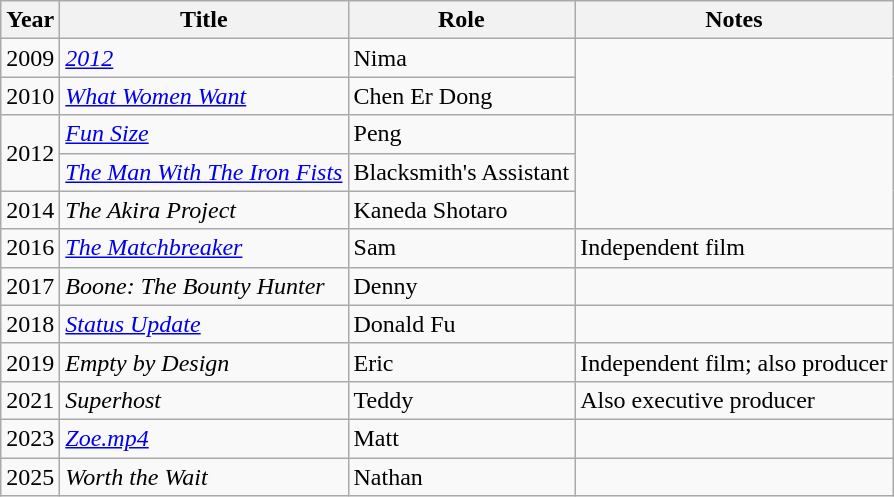<table class="wikitable sortable">
<tr>
<th>Year</th>
<th>Title</th>
<th>Role</th>
<th class="unsortable">Notes</th>
</tr>
<tr>
<td>2009</td>
<td><em><a href='#'>2012</a></em></td>
<td>Nima</td>
<td rowspan="2"></td>
</tr>
<tr>
<td>2010</td>
<td><em><a href='#'>What Women Want</a></em></td>
<td>Chen Er Dong</td>
</tr>
<tr>
<td rowspan="2">2012</td>
<td><em><a href='#'>Fun Size</a></em></td>
<td>Peng</td>
<td rowspan="3"></td>
</tr>
<tr>
<td data-sort-value="Man With The Iron Fists, The"><em><a href='#'>The Man With The Iron Fists</a></em></td>
<td>Blacksmith's Assistant</td>
</tr>
<tr>
<td>2014</td>
<td data-sort-value="Akira Project, The"><em>The Akira Project</em></td>
<td>Kaneda Shotaro</td>
</tr>
<tr>
<td>2016</td>
<td data-sort-value="Matchbreaker, The"><em><a href='#'>The Matchbreaker</a></em></td>
<td>Sam</td>
<td>Independent film</td>
</tr>
<tr>
<td>2017</td>
<td><em>Boone: The Bounty Hunter</em></td>
<td>Denny</td>
<td></td>
</tr>
<tr>
<td>2018</td>
<td><em><a href='#'>Status Update</a></em></td>
<td>Donald Fu</td>
<td></td>
</tr>
<tr>
<td>2019</td>
<td><em>Empty by Design</em></td>
<td>Eric</td>
<td>Independent film; also producer</td>
</tr>
<tr>
<td>2021</td>
<td><em>Superhost</em></td>
<td>Teddy</td>
<td>Also executive producer</td>
</tr>
<tr>
<td>2023</td>
<td><em><a href='#'>Zoe.mp4</a></em></td>
<td>Matt</td>
<td></td>
</tr>
<tr>
<td>2025</td>
<td><em>Worth the Wait</em></td>
<td>Nathan</td>
<td></td>
</tr>
</table>
